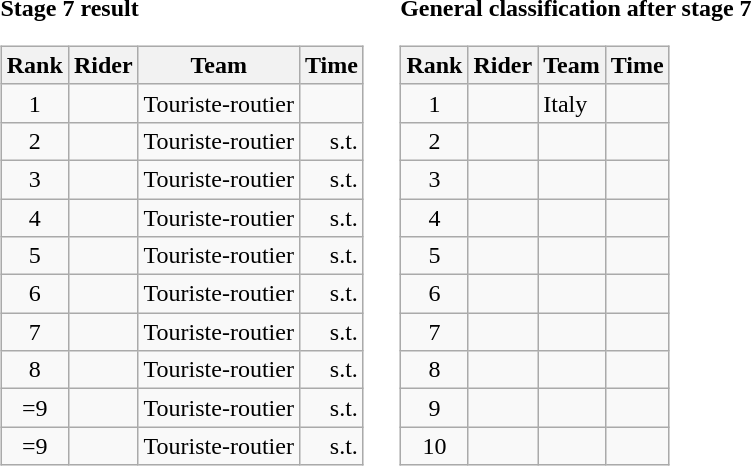<table>
<tr>
<td><strong>Stage 7 result</strong><br><table class="wikitable">
<tr>
<th scope="col">Rank</th>
<th scope="col">Rider</th>
<th scope="col">Team</th>
<th scope="col">Time</th>
</tr>
<tr>
<td style="text-align:center;">1</td>
<td></td>
<td>Touriste-routier</td>
<td style="text-align:right;"></td>
</tr>
<tr>
<td style="text-align:center;">2</td>
<td></td>
<td>Touriste-routier</td>
<td style="text-align:right;">s.t.</td>
</tr>
<tr>
<td style="text-align:center;">3</td>
<td></td>
<td>Touriste-routier</td>
<td style="text-align:right;">s.t.</td>
</tr>
<tr>
<td style="text-align:center;">4</td>
<td></td>
<td>Touriste-routier</td>
<td style="text-align:right;">s.t.</td>
</tr>
<tr>
<td style="text-align:center;">5</td>
<td></td>
<td>Touriste-routier</td>
<td style="text-align:right;">s.t.</td>
</tr>
<tr>
<td style="text-align:center;">6</td>
<td></td>
<td>Touriste-routier</td>
<td style="text-align:right;">s.t.</td>
</tr>
<tr>
<td style="text-align:center;">7</td>
<td></td>
<td>Touriste-routier</td>
<td style="text-align:right;">s.t.</td>
</tr>
<tr>
<td style="text-align:center;">8</td>
<td></td>
<td>Touriste-routier</td>
<td style="text-align:right;">s.t.</td>
</tr>
<tr>
<td style="text-align:center;">=9</td>
<td></td>
<td>Touriste-routier</td>
<td style="text-align:right;">s.t.</td>
</tr>
<tr>
<td style="text-align:center;">=9</td>
<td></td>
<td>Touriste-routier</td>
<td style="text-align:right;">s.t.</td>
</tr>
</table>
</td>
<td></td>
<td><strong>General classification after stage 7</strong><br><table class="wikitable">
<tr>
<th scope="col">Rank</th>
<th scope="col">Rider</th>
<th scope="col">Team</th>
<th scope="col">Time</th>
</tr>
<tr>
<td style="text-align:center;">1</td>
<td></td>
<td>Italy</td>
<td style="text-align:right;"></td>
</tr>
<tr>
<td style="text-align:center;">2</td>
<td></td>
<td></td>
<td></td>
</tr>
<tr>
<td style="text-align:center;">3</td>
<td></td>
<td></td>
<td></td>
</tr>
<tr>
<td style="text-align:center;">4</td>
<td></td>
<td></td>
<td></td>
</tr>
<tr>
<td style="text-align:center;">5</td>
<td></td>
<td></td>
<td></td>
</tr>
<tr>
<td style="text-align:center;">6</td>
<td></td>
<td></td>
<td></td>
</tr>
<tr>
<td style="text-align:center;">7</td>
<td></td>
<td></td>
<td></td>
</tr>
<tr>
<td style="text-align:center;">8</td>
<td></td>
<td></td>
<td></td>
</tr>
<tr>
<td style="text-align:center;">9</td>
<td></td>
<td></td>
<td></td>
</tr>
<tr>
<td style="text-align:center;">10</td>
<td></td>
<td></td>
<td></td>
</tr>
</table>
</td>
</tr>
</table>
